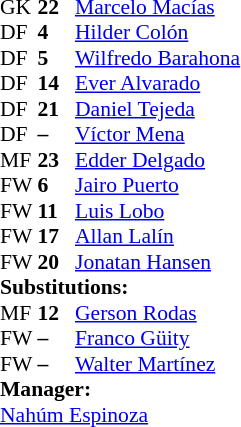<table style = "font-size: 90%" cellspacing = "0" cellpadding = "0">
<tr>
<td colspan = 4></td>
</tr>
<tr>
<th style="width:25px;"></th>
<th style="width:25px;"></th>
</tr>
<tr>
<td>GK</td>
<td><strong>22</strong></td>
<td> <a href='#'>Marcelo Macías</a></td>
<td></td>
<td></td>
</tr>
<tr>
<td>DF</td>
<td><strong>4</strong></td>
<td> <a href='#'>Hilder Colón</a></td>
<td></td>
<td></td>
<td></td>
<td></td>
</tr>
<tr>
<td>DF</td>
<td><strong>5</strong></td>
<td> <a href='#'>Wilfredo Barahona</a></td>
</tr>
<tr>
<td>DF</td>
<td><strong>14</strong></td>
<td> <a href='#'>Ever Alvarado</a></td>
</tr>
<tr>
<td>DF</td>
<td><strong>21</strong></td>
<td> <a href='#'>Daniel Tejeda</a></td>
</tr>
<tr>
<td>DF</td>
<td><strong>–</strong></td>
<td> <a href='#'>Víctor Mena</a></td>
<td></td>
<td></td>
</tr>
<tr>
<td>MF</td>
<td><strong>23</strong></td>
<td> <a href='#'>Edder Delgado</a></td>
</tr>
<tr>
<td>FW</td>
<td><strong>6</strong></td>
<td> <a href='#'>Jairo Puerto</a></td>
<td></td>
<td></td>
<td></td>
<td></td>
</tr>
<tr>
<td>FW</td>
<td><strong>11</strong></td>
<td> <a href='#'>Luis Lobo</a></td>
</tr>
<tr>
<td>FW</td>
<td><strong>17</strong></td>
<td> <a href='#'>Allan Lalín</a></td>
<td></td>
<td></td>
</tr>
<tr>
<td>FW</td>
<td><strong>20</strong></td>
<td> <a href='#'>Jonatan Hansen</a></td>
<td></td>
<td></td>
</tr>
<tr>
<td colspan = 3><strong>Substitutions:</strong></td>
</tr>
<tr>
<td>MF</td>
<td><strong>12</strong></td>
<td> <a href='#'>Gerson Rodas</a></td>
<td></td>
<td></td>
</tr>
<tr>
<td>FW</td>
<td><strong>–</strong></td>
<td> <a href='#'>Franco Güity</a></td>
<td></td>
<td></td>
</tr>
<tr>
<td>FW</td>
<td><strong>–</strong></td>
<td> <a href='#'>Walter Martínez</a></td>
<td></td>
<td></td>
</tr>
<tr>
<td colspan = 3><strong>Manager:</strong></td>
</tr>
<tr>
<td colspan = 3> <a href='#'>Nahúm Espinoza</a></td>
</tr>
</table>
